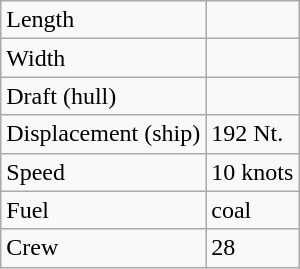<table class="sortable wikitable">
<tr>
<td>Length</td>
<td></td>
</tr>
<tr>
<td>Width</td>
<td></td>
</tr>
<tr>
<td>Draft (hull)</td>
<td></td>
</tr>
<tr>
<td>Displacement (ship)</td>
<td> 192 Nt.</td>
</tr>
<tr>
<td>Speed</td>
<td>10 knots</td>
</tr>
<tr>
<td>Fuel</td>
<td>coal</td>
</tr>
<tr>
<td>Crew</td>
<td>28</td>
</tr>
</table>
